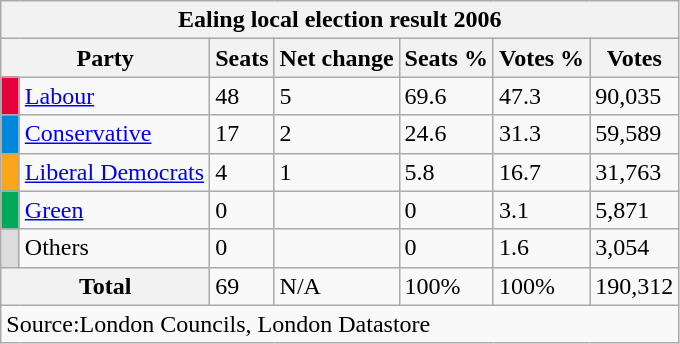<table class="wikitable">
<tr>
<th colspan="7">Ealing local election result 2006</th>
</tr>
<tr>
<th colspan="2">Party</th>
<th>Seats</th>
<th>Net change</th>
<th>Seats %</th>
<th>Votes %</th>
<th>Votes</th>
</tr>
<tr>
<td style="background:#e4003b;" width="5"></td>
<td><a href='#'>Labour</a></td>
<td>48</td>
<td>5</td>
<td>69.6</td>
<td>47.3</td>
<td>90,035</td>
</tr>
<tr>
<td style="background:#0087dc;" width="5"></td>
<td><a href='#'>Conservative</a></td>
<td>17</td>
<td>2</td>
<td>24.6</td>
<td>31.3</td>
<td>59,589</td>
</tr>
<tr>
<td style="background:#faa61a;" width="5"></td>
<td><a href='#'>Liberal Democrats</a></td>
<td>4</td>
<td>1</td>
<td>5.8</td>
<td>16.7</td>
<td>31,763</td>
</tr>
<tr>
<td style="background:#02a95b;" width="5"></td>
<td><a href='#'>Green</a></td>
<td>0</td>
<td></td>
<td>0</td>
<td>3.1</td>
<td>5,871</td>
</tr>
<tr>
<td style="background:#dcdcdc;" width="5"></td>
<td>Others</td>
<td>0</td>
<td></td>
<td>0</td>
<td>1.6</td>
<td>3,054</td>
</tr>
<tr>
<th colspan="2">Total</th>
<td>69</td>
<td>N/A</td>
<td>100%</td>
<td>100%</td>
<td>190,312</td>
</tr>
<tr>
<td colspan="7">Source:London Councils, London Datastore</td>
</tr>
</table>
